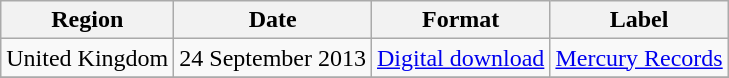<table class=wikitable>
<tr>
<th>Region</th>
<th>Date</th>
<th>Format</th>
<th>Label</th>
</tr>
<tr>
<td>United Kingdom</td>
<td>24 September 2013</td>
<td><a href='#'>Digital download</a></td>
<td><a href='#'>Mercury Records</a></td>
</tr>
<tr>
</tr>
</table>
